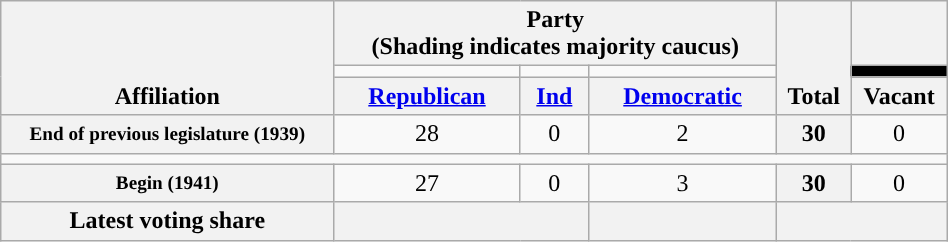<table class=wikitable style="text-align:center; width:50%">
<tr style="vertical-align:bottom;">
<th rowspan=3>Affiliation</th>
<th colspan=3>Party <div>(Shading indicates majority caucus)</div></th>
<th rowspan=3>Total</th>
<th></th>
</tr>
<tr style="height:5px">
<td style="background-color:"></td>
<td style="background-color:"></td>
<td style="background-color:"></td>
<td style="background-color:black"></td>
</tr>
<tr>
<th><a href='#'>Republican</a></th>
<th><a href='#'>Ind</a></th>
<th><a href='#'>Democratic</a></th>
<th>Vacant</th>
</tr>
<tr>
<th nowrap style="font-size:80%">End of previous legislature (1939)</th>
<td>28</td>
<td>0</td>
<td>2</td>
<th>30</th>
<td>0</td>
</tr>
<tr>
<td colspan=6></td>
</tr>
<tr>
<th nowrap style="font-size:80%">Begin (1941)</th>
<td>27</td>
<td>0</td>
<td>3</td>
<th>30</th>
<td>0</td>
</tr>
<tr>
<th>Latest voting share</th>
<th colspan=2 ></th>
<th></th>
<th colspan=2></th>
</tr>
</table>
